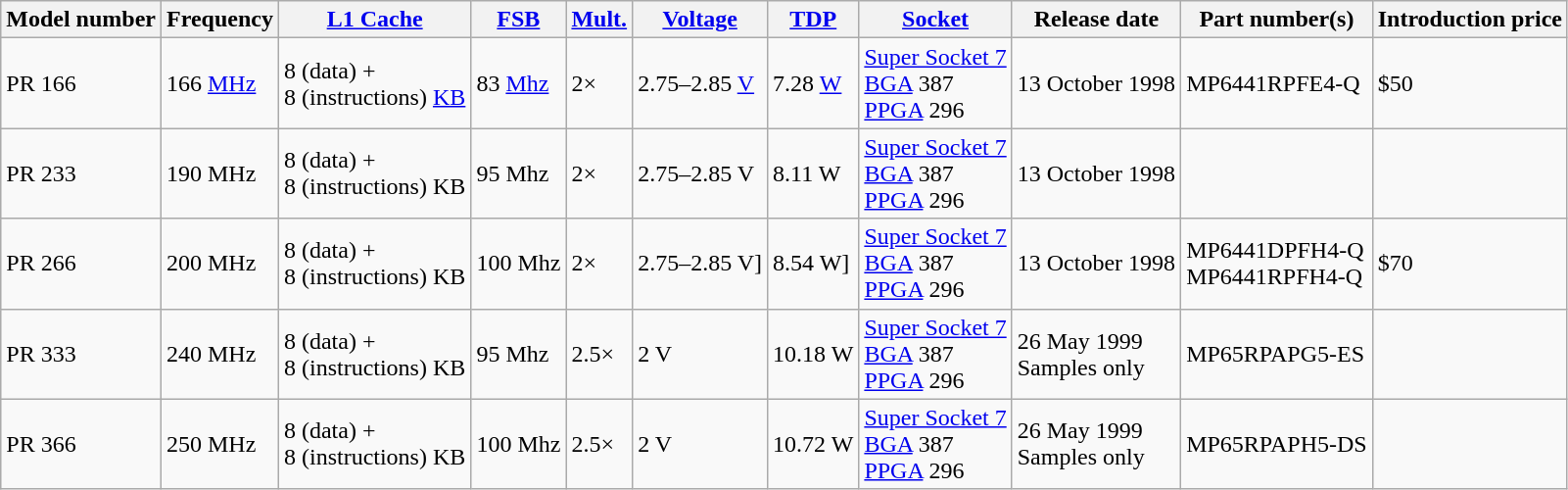<table class="wikitable">
<tr>
<th>Model number</th>
<th>Frequency</th>
<th><a href='#'>L1 Cache</a></th>
<th><a href='#'>FSB</a></th>
<th><a href='#'>Mult.</a></th>
<th><a href='#'>Voltage</a></th>
<th><a href='#'>TDP</a></th>
<th><a href='#'>Socket</a></th>
<th>Release date</th>
<th>Part number(s)</th>
<th>Introduction price</th>
</tr>
<tr>
<td>PR 166</td>
<td>166 <a href='#'>MHz</a></td>
<td>8 (data) +<br> 8 (instructions) <a href='#'>KB</a></td>
<td>83 <a href='#'>Mhz</a></td>
<td>2×</td>
<td>2.75–2.85 <a href='#'>V</a></td>
<td>7.28 <a href='#'>W</a></td>
<td><a href='#'>Super Socket 7</a><br><a href='#'>BGA</a> 387<br><a href='#'>PPGA</a> 296</td>
<td>13 October 1998</td>
<td>MP6441RPFE4-Q</td>
<td>$50</td>
</tr>
<tr>
<td>PR 233</td>
<td>190 MHz</td>
<td>8 (data) +<br> 8 (instructions) KB</td>
<td>95 Mhz</td>
<td>2×</td>
<td>2.75–2.85 V</td>
<td>8.11 W</td>
<td><a href='#'>Super Socket 7</a><br><a href='#'>BGA</a> 387<br><a href='#'>PPGA</a> 296</td>
<td>13 October 1998</td>
<td></td>
</tr>
<tr>
<td>PR 266</td>
<td>200 MHz</td>
<td>8 (data) +<br> 8 (instructions) KB</td>
<td>100 Mhz</td>
<td>2×</td>
<td>2.75–2.85 V]</td>
<td>8.54 W]</td>
<td><a href='#'>Super Socket 7</a><br><a href='#'>BGA</a> 387<br><a href='#'>PPGA</a> 296</td>
<td>13 October 1998</td>
<td>MP6441DPFH4-Q<br>MP6441RPFH4-Q</td>
<td>$70</td>
</tr>
<tr>
<td>PR 333</td>
<td>240 MHz</td>
<td>8 (data) +<br> 8 (instructions) KB</td>
<td>95 Mhz</td>
<td>2.5×</td>
<td>2 V</td>
<td>10.18 W</td>
<td><a href='#'>Super Socket 7</a><br><a href='#'>BGA</a> 387<br><a href='#'>PPGA</a> 296</td>
<td>26 May 1999<br>Samples only</td>
<td>MP65RPAPG5-ES</td>
<td></td>
</tr>
<tr>
<td>PR 366</td>
<td>250 MHz</td>
<td>8 (data) +<br> 8 (instructions) KB</td>
<td>100 Mhz</td>
<td>2.5×</td>
<td>2 V</td>
<td>10.72 W</td>
<td><a href='#'>Super Socket 7</a><br><a href='#'>BGA</a> 387<br><a href='#'>PPGA</a> 296</td>
<td>26 May 1999<br>Samples only</td>
<td>MP65RPAPH5-DS</td>
<td></td>
</tr>
</table>
